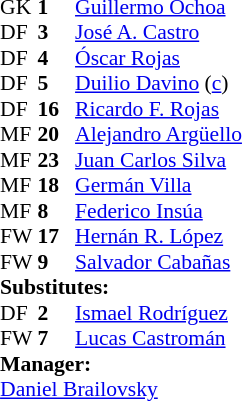<table cellspacing="0" cellpadding="0" style="font-size:90%; margin:0.2em auto;">
<tr>
<th width="25"></th>
<th width="25"></th>
</tr>
<tr>
<td>GK</td>
<td><strong>1</strong></td>
<td> <a href='#'>Guillermo Ochoa</a></td>
</tr>
<tr>
<td>DF</td>
<td><strong>3</strong></td>
<td> <a href='#'>José A. Castro</a></td>
<td></td>
</tr>
<tr>
<td>DF</td>
<td><strong>4</strong></td>
<td> <a href='#'>Óscar Rojas</a></td>
<td></td>
<td></td>
</tr>
<tr>
<td>DF</td>
<td><strong>5</strong></td>
<td> <a href='#'>Duilio Davino</a> (<a href='#'>c</a>)</td>
<td></td>
<td></td>
</tr>
<tr>
<td>DF</td>
<td><strong>16</strong></td>
<td> <a href='#'>Ricardo F. Rojas</a></td>
</tr>
<tr>
<td>MF</td>
<td><strong>20</strong></td>
<td> <a href='#'>Alejandro Argüello</a></td>
</tr>
<tr>
<td>MF</td>
<td><strong>23</strong></td>
<td> <a href='#'>Juan Carlos Silva</a></td>
<td></td>
</tr>
<tr>
<td>MF</td>
<td><strong>18</strong></td>
<td> <a href='#'>Germán Villa</a></td>
<td></td>
<td></td>
</tr>
<tr>
<td>MF</td>
<td><strong>8</strong></td>
<td> <a href='#'>Federico Insúa</a></td>
</tr>
<tr>
<td>FW</td>
<td><strong>17</strong></td>
<td> <a href='#'>Hernán R. López</a></td>
<td></td>
<td></td>
</tr>
<tr>
<td>FW</td>
<td><strong>9</strong></td>
<td> <a href='#'>Salvador Cabañas</a></td>
</tr>
<tr>
<td colspan=3><strong>Substitutes:</strong></td>
</tr>
<tr>
<td>DF</td>
<td><strong>2</strong></td>
<td> <a href='#'>Ismael Rodríguez</a></td>
<td></td>
</tr>
<tr>
<td>FW</td>
<td><strong>7</strong></td>
<td> <a href='#'>Lucas Castromán</a></td>
<td></td>
<td></td>
</tr>
<tr>
<td colspan=3><strong>Manager:</strong></td>
</tr>
<tr>
<td colspan=4> <a href='#'>Daniel Brailovsky</a></td>
</tr>
</table>
